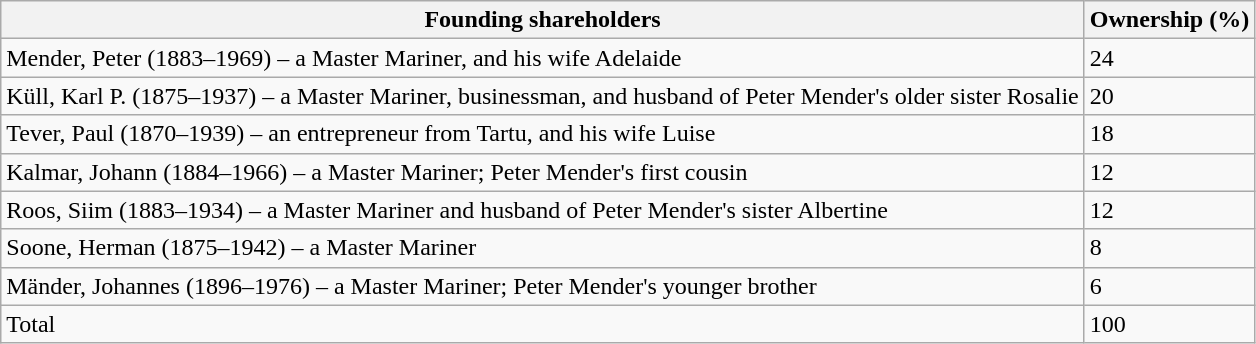<table class="wikitable">
<tr>
<th>Founding shareholders</th>
<th>Ownership (%)</th>
</tr>
<tr>
<td>Mender, Peter (1883–1969) – a Master Mariner, and his wife Adelaide</td>
<td>24</td>
</tr>
<tr>
<td>Küll, Karl P. (1875–1937) – a Master Mariner, businessman, and husband of Peter Mender's older sister Rosalie</td>
<td>20</td>
</tr>
<tr>
<td>Tever, Paul (1870–1939) – an entrepreneur from Tartu, and his wife Luise</td>
<td>18</td>
</tr>
<tr>
<td>Kalmar, Johann (1884–1966) – a Master Mariner; Peter Mender's first cousin</td>
<td>12</td>
</tr>
<tr>
<td>Roos, Siim (1883–1934) – a Master Mariner and husband of Peter Mender's sister Albertine</td>
<td>12</td>
</tr>
<tr>
<td>Soone, Herman (1875–1942) – a Master Mariner</td>
<td>8</td>
</tr>
<tr>
<td>Mänder, Johannes (1896–1976) – a Master Mariner; Peter Mender's younger brother</td>
<td>6</td>
</tr>
<tr>
<td>Total</td>
<td>100</td>
</tr>
</table>
